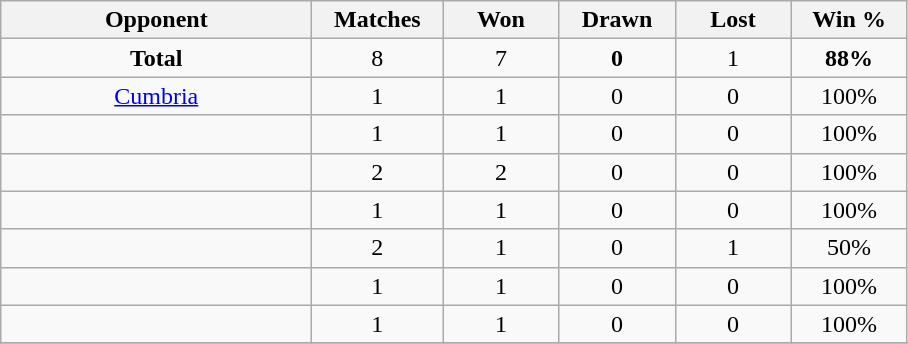<table class="wikitable sortable" style="text-align:center">
<tr>
<th style="width:200px;">Opponent</th>
<th width="80">Matches</th>
<th width="70">Won</th>
<th width="70">Drawn</th>
<th width="70">Lost</th>
<th width="70">Win %</th>
</tr>
<tr>
<td><strong>Total</strong></td>
<td>8</td>
<td>7</td>
<td><strong>0</strong></td>
<td>1</td>
<td><strong>88%</strong></td>
</tr>
<tr>
<td> <a href='#'>Cumbria</a></td>
<td>1</td>
<td>1</td>
<td>0</td>
<td>0</td>
<td>100%</td>
</tr>
<tr>
<td></td>
<td>1</td>
<td>1</td>
<td>0</td>
<td>0</td>
<td>100%</td>
</tr>
<tr>
<td></td>
<td>2</td>
<td>2</td>
<td>0</td>
<td>0</td>
<td>100%</td>
</tr>
<tr>
<td></td>
<td>1</td>
<td>1</td>
<td>0</td>
<td>0</td>
<td>100%</td>
</tr>
<tr>
<td></td>
<td>2</td>
<td>1</td>
<td>0</td>
<td>1</td>
<td>50%</td>
</tr>
<tr>
<td></td>
<td>1</td>
<td>1</td>
<td>0</td>
<td>0</td>
<td>100%</td>
</tr>
<tr>
<td></td>
<td>1</td>
<td>1</td>
<td>0</td>
<td>0</td>
<td>100%</td>
</tr>
<tr>
</tr>
</table>
